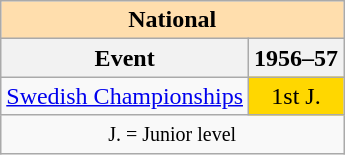<table class="wikitable" style="text-align:center">
<tr>
<th style="background-color: #ffdead; " colspan=2 align=center><strong>National</strong></th>
</tr>
<tr>
<th>Event</th>
<th>1956–57</th>
</tr>
<tr>
<td align=left><a href='#'>Swedish Championships</a></td>
<td bgcolor=gold>1st J.</td>
</tr>
<tr>
<td colspan=2 align=center><small> J. = Junior level </small></td>
</tr>
</table>
